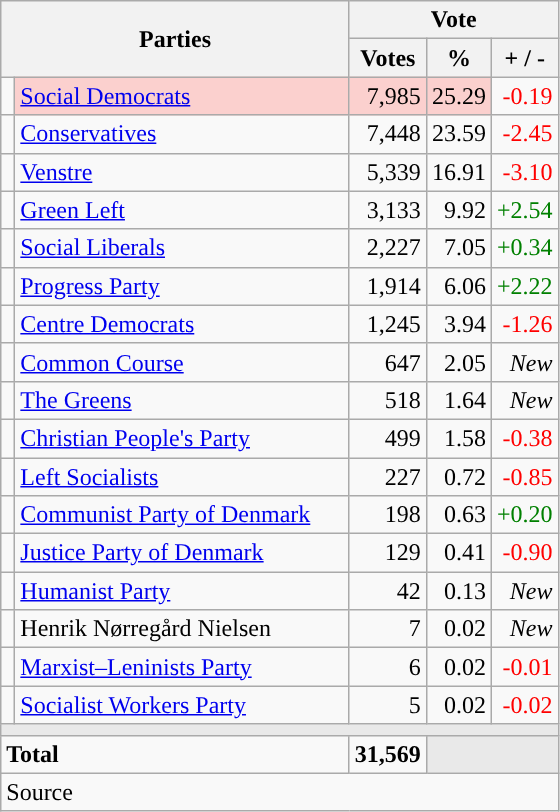<table class="wikitable" style="text-align:right;">
<tr>
<th style="text-align:centre;" rowspan="2" colspan="2" width="225">Parties</th>
<th colspan="3">Vote</th>
</tr>
<tr>
<th width="15">Votes</th>
<th width="15">%</th>
<th width="15">+ / -</th>
</tr>
<tr>
<td width="2" style="color:inherit;background:"></td>
<td bgcolor=#fbd0ce  align="left"><a href='#'>Social Democrats</a></td>
<td bgcolor=#fbd0ce>7,985</td>
<td bgcolor=#fbd0ce>25.29</td>
<td style=color:red;>-0.19</td>
</tr>
<tr>
<td width="2" style="color:inherit;background:"></td>
<td align="left"><a href='#'>Conservatives</a></td>
<td>7,448</td>
<td>23.59</td>
<td style=color:red;>-2.45</td>
</tr>
<tr>
<td width="2" style="color:inherit;background:"></td>
<td align="left"><a href='#'>Venstre</a></td>
<td>5,339</td>
<td>16.91</td>
<td style=color:red;>-3.10</td>
</tr>
<tr>
<td width="2" style="color:inherit;background:"></td>
<td align="left"><a href='#'>Green Left</a></td>
<td>3,133</td>
<td>9.92</td>
<td style=color:green;>+2.54</td>
</tr>
<tr>
<td width="2" style="color:inherit;background:"></td>
<td align="left"><a href='#'>Social Liberals</a></td>
<td>2,227</td>
<td>7.05</td>
<td style=color:green;>+0.34</td>
</tr>
<tr>
<td width="2" style="color:inherit;background:"></td>
<td align="left"><a href='#'>Progress Party</a></td>
<td>1,914</td>
<td>6.06</td>
<td style=color:green;>+2.22</td>
</tr>
<tr>
<td width="2" style="color:inherit;background:"></td>
<td align="left"><a href='#'>Centre Democrats</a></td>
<td>1,245</td>
<td>3.94</td>
<td style=color:red;>-1.26</td>
</tr>
<tr>
<td width="2" style="color:inherit;background:"></td>
<td align="left"><a href='#'>Common Course</a></td>
<td>647</td>
<td>2.05</td>
<td><em>New</em></td>
</tr>
<tr>
<td width="2" style="color:inherit;background:"></td>
<td align="left"><a href='#'>The Greens</a></td>
<td>518</td>
<td>1.64</td>
<td><em>New</em></td>
</tr>
<tr>
<td width="2" style="color:inherit;background:"></td>
<td align="left"><a href='#'>Christian People's Party</a></td>
<td>499</td>
<td>1.58</td>
<td style=color:red;>-0.38</td>
</tr>
<tr>
<td width="2" style="color:inherit;background:"></td>
<td align="left"><a href='#'>Left Socialists</a></td>
<td>227</td>
<td>0.72</td>
<td style=color:red;>-0.85</td>
</tr>
<tr>
<td width="2" style="color:inherit;background:"></td>
<td align="left"><a href='#'>Communist Party of Denmark</a></td>
<td>198</td>
<td>0.63</td>
<td style=color:green;>+0.20</td>
</tr>
<tr>
<td width="2" style="color:inherit;background:"></td>
<td align="left"><a href='#'>Justice Party of Denmark</a></td>
<td>129</td>
<td>0.41</td>
<td style=color:red;>-0.90</td>
</tr>
<tr>
<td width="2" style="color:inherit;background:"></td>
<td align="left"><a href='#'>Humanist Party</a></td>
<td>42</td>
<td>0.13</td>
<td><em>New</em></td>
</tr>
<tr>
<td width="2" style="color:inherit;background:"></td>
<td align="left">Henrik Nørregård Nielsen</td>
<td>7</td>
<td>0.02</td>
<td><em>New</em></td>
</tr>
<tr>
<td width="2" style="color:inherit;background:"></td>
<td align="left"><a href='#'>Marxist–Leninists Party</a></td>
<td>6</td>
<td>0.02</td>
<td style=color:red;>-0.01</td>
</tr>
<tr>
<td width="2" style="color:inherit;background:"></td>
<td align="left"><a href='#'>Socialist Workers Party</a></td>
<td>5</td>
<td>0.02</td>
<td style=color:red;>-0.02</td>
</tr>
<tr>
<td colspan="7" bgcolor="#E9E9E9"></td>
</tr>
<tr>
<td align="left" colspan="2"><strong>Total</strong></td>
<td><strong>31,569</strong></td>
<td bgcolor="#E9E9E9" colspan="2"></td>
</tr>
<tr>
<td align="left" colspan="6">Source</td>
</tr>
</table>
